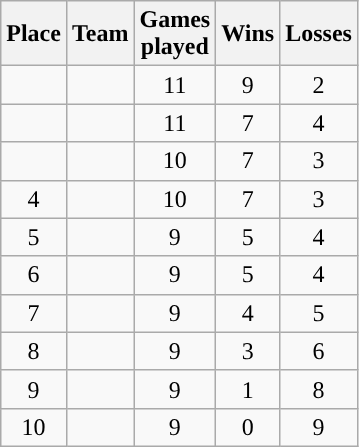<table class="wikitable" style="text-align:center;">
<tr>
<th>Place</th>
<th>Team</th>
<th>Games<br>played</th>
<th>Wins</th>
<th>Losses</th>
</tr>
<tr>
<td></td>
<td align=left></td>
<td>11</td>
<td>9</td>
<td>2</td>
</tr>
<tr>
<td></td>
<td align=left></td>
<td>11</td>
<td>7</td>
<td>4</td>
</tr>
<tr>
<td></td>
<td align=left></td>
<td>10</td>
<td>7</td>
<td>3</td>
</tr>
<tr>
<td>4</td>
<td align=left></td>
<td>10</td>
<td>7</td>
<td>3</td>
</tr>
<tr>
<td>5</td>
<td align=left></td>
<td>9</td>
<td>5</td>
<td>4</td>
</tr>
<tr>
<td>6</td>
<td align=left></td>
<td>9</td>
<td>5</td>
<td>4</td>
</tr>
<tr>
<td>7</td>
<td align=left></td>
<td>9</td>
<td>4</td>
<td>5</td>
</tr>
<tr>
<td>8</td>
<td align=left></td>
<td>9</td>
<td>3</td>
<td>6</td>
</tr>
<tr>
<td>9</td>
<td align=left></td>
<td>9</td>
<td>1</td>
<td>8</td>
</tr>
<tr>
<td>10</td>
<td align=left></td>
<td>9</td>
<td>0</td>
<td>9</td>
</tr>
</table>
